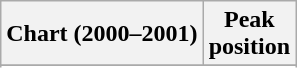<table class="wikitable sortable plainrowheaders" style="text-align:center;">
<tr>
<th scope="col">Chart (2000–2001)</th>
<th scope="col">Peak<br>position</th>
</tr>
<tr>
</tr>
<tr>
</tr>
<tr>
</tr>
<tr>
</tr>
<tr>
</tr>
<tr>
</tr>
<tr>
</tr>
<tr>
</tr>
<tr>
</tr>
<tr>
</tr>
<tr>
</tr>
<tr>
</tr>
</table>
